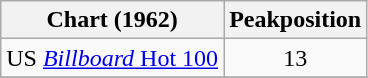<table class="wikitable">
<tr>
<th>Chart (1962)</th>
<th>Peakposition</th>
</tr>
<tr>
<td>US <a href='#'><em>Billboard</em> Hot 100</a></td>
<td style="text-align:center;">13</td>
</tr>
<tr>
</tr>
</table>
